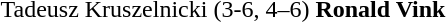<table>
<tr>
<td>Tadeusz Kruszelnicki</td>
<td style="text-align:center;">(3-6, 4–6)</td>
<td><strong>Ronald Vink</strong></td>
</tr>
</table>
